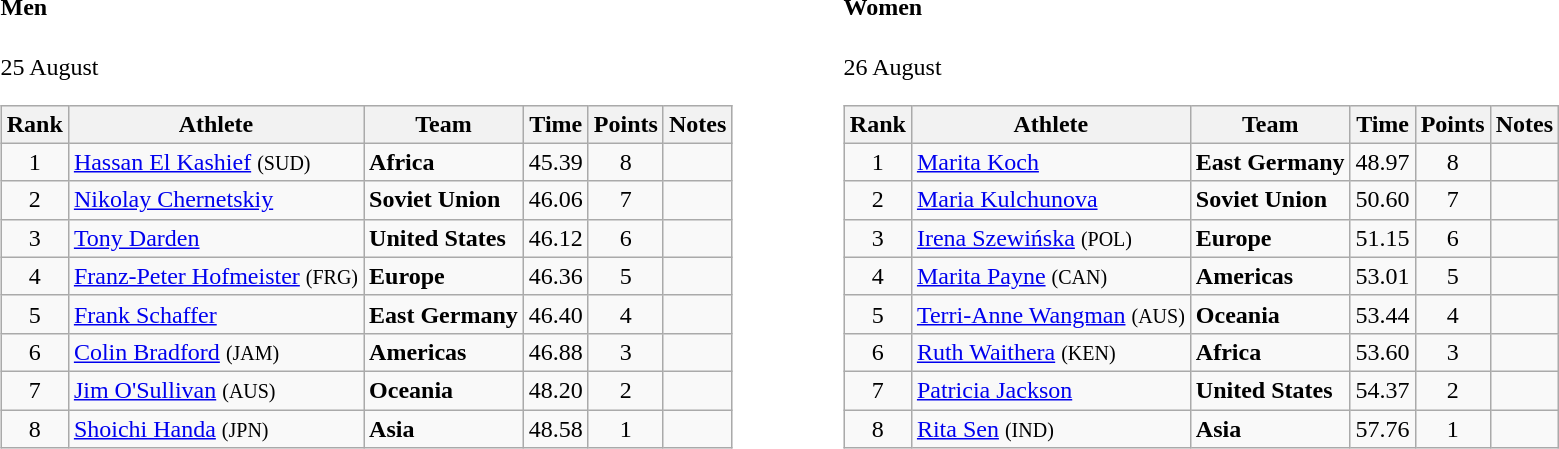<table>
<tr>
<td valign="top"><br><h4>Men</h4>25 August<table class="wikitable" style="text-align:center">
<tr>
<th>Rank</th>
<th>Athlete</th>
<th>Team</th>
<th>Time</th>
<th>Points</th>
<th>Notes</th>
</tr>
<tr>
<td>1</td>
<td align="left"><a href='#'>Hassan El Kashief</a> <small>(SUD)</small></td>
<td align=left><strong>Africa</strong></td>
<td>45.39</td>
<td>8</td>
<td></td>
</tr>
<tr>
<td>2</td>
<td align="left"><a href='#'>Nikolay Chernetskiy</a></td>
<td align=left><strong>Soviet Union</strong></td>
<td>46.06</td>
<td>7</td>
<td></td>
</tr>
<tr>
<td>3</td>
<td align="left"><a href='#'>Tony Darden</a></td>
<td align=left><strong>United States</strong></td>
<td>46.12</td>
<td>6</td>
<td></td>
</tr>
<tr>
<td>4</td>
<td align="left"><a href='#'>Franz-Peter Hofmeister</a> <small>(FRG)</small></td>
<td align=left><strong>Europe</strong></td>
<td>46.36</td>
<td>5</td>
<td></td>
</tr>
<tr>
<td>5</td>
<td align="left"><a href='#'>Frank Schaffer</a></td>
<td align=left><strong>East Germany</strong></td>
<td>46.40</td>
<td>4</td>
<td></td>
</tr>
<tr>
<td>6</td>
<td align="left"><a href='#'>Colin Bradford</a> <small>(JAM)</small></td>
<td align=left><strong>Americas</strong></td>
<td>46.88</td>
<td>3</td>
<td></td>
</tr>
<tr>
<td>7</td>
<td align="left"><a href='#'>Jim O'Sullivan</a> <small>(AUS)</small></td>
<td align=left><strong>Oceania</strong></td>
<td>48.20</td>
<td>2</td>
<td></td>
</tr>
<tr>
<td>8</td>
<td align="left"><a href='#'>Shoichi Handa</a> <small>(JPN)</small></td>
<td align=left><strong>Asia</strong></td>
<td>48.58</td>
<td>1</td>
<td></td>
</tr>
</table>
</td>
<td width="50"> </td>
<td valign="top"><br><h4>Women</h4>26 August<table class="wikitable" style="text-align:center">
<tr>
<th>Rank</th>
<th>Athlete</th>
<th>Team</th>
<th>Time</th>
<th>Points</th>
<th>Notes</th>
</tr>
<tr>
<td>1</td>
<td align="left"><a href='#'>Marita Koch</a></td>
<td align=left><strong>East Germany</strong></td>
<td>48.97</td>
<td>8</td>
<td></td>
</tr>
<tr>
<td>2</td>
<td align="left"><a href='#'>Maria Kulchunova</a></td>
<td align=left><strong>Soviet Union</strong></td>
<td>50.60</td>
<td>7</td>
<td></td>
</tr>
<tr>
<td>3</td>
<td align="left"><a href='#'>Irena Szewińska</a> <small>(POL)</small></td>
<td align=left><strong>Europe</strong></td>
<td>51.15</td>
<td>6</td>
<td></td>
</tr>
<tr>
<td>4</td>
<td align="left"><a href='#'>Marita Payne</a> <small>(CAN)</small></td>
<td align=left><strong>Americas</strong></td>
<td>53.01</td>
<td>5</td>
<td></td>
</tr>
<tr>
<td>5</td>
<td align="left"><a href='#'>Terri-Anne Wangman</a> <small>(AUS)</small></td>
<td align=left><strong>Oceania</strong></td>
<td>53.44</td>
<td>4</td>
<td></td>
</tr>
<tr>
<td>6</td>
<td align="left"><a href='#'>Ruth Waithera</a> <small>(KEN)</small></td>
<td align=left><strong>Africa</strong></td>
<td>53.60</td>
<td>3</td>
<td></td>
</tr>
<tr>
<td>7</td>
<td align="left"><a href='#'>Patricia Jackson</a></td>
<td align=left><strong>United States</strong></td>
<td>54.37</td>
<td>2</td>
<td></td>
</tr>
<tr>
<td>8</td>
<td align="left"><a href='#'>Rita Sen</a> <small>(IND)</small></td>
<td align=left><strong>Asia</strong></td>
<td>57.76</td>
<td>1</td>
<td></td>
</tr>
</table>
</td>
</tr>
</table>
